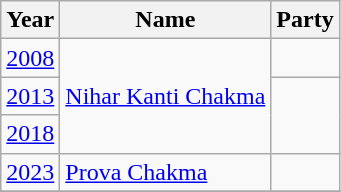<table class="wikitable sortable">
<tr>
<th>Year</th>
<th>Name</th>
<th colspan=2>Party</th>
</tr>
<tr>
<td><a href='#'>2008</a></td>
<td rowspan=3><a href='#'>Nihar Kanti Chakma</a></td>
<td></td>
</tr>
<tr>
<td><a href='#'>2013</a></td>
</tr>
<tr>
<td><a href='#'>2018</a></td>
</tr>
<tr>
<td><a href='#'>2023</a></td>
<td><a href='#'>Prova Chakma</a></td>
<td></td>
</tr>
<tr>
</tr>
</table>
